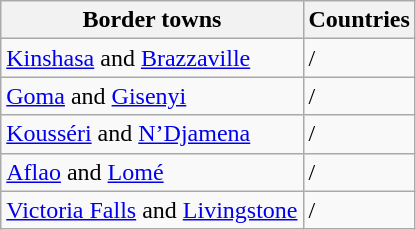<table class="wikitable">
<tr>
<th>Border towns</th>
<th>Countries</th>
</tr>
<tr>
<td><a href='#'>Kinshasa</a> and <a href='#'>Brazzaville</a></td>
<td> / </td>
</tr>
<tr>
<td><a href='#'>Goma</a> and <a href='#'>Gisenyi</a></td>
<td> / </td>
</tr>
<tr>
<td><a href='#'>Kousséri</a> and <a href='#'>N’Djamena</a></td>
<td> / </td>
</tr>
<tr>
<td><a href='#'>Aflao</a> and <a href='#'>Lomé</a></td>
<td> / </td>
</tr>
<tr>
<td><a href='#'>Victoria Falls</a> and <a href='#'>Livingstone</a></td>
<td> / </td>
</tr>
</table>
